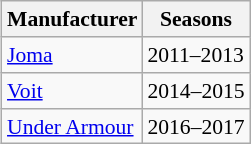<table class="wikitable" style="margin-left:1em;float:right;font-size:90%;">
<tr>
<th>Manufacturer</th>
<th>Seasons</th>
</tr>
<tr>
<td><a href='#'>Joma</a></td>
<td>2011–2013</td>
</tr>
<tr>
<td><a href='#'>Voit</a></td>
<td>2014–2015</td>
</tr>
<tr>
<td><a href='#'>Under Armour</a></td>
<td>2016–2017</td>
</tr>
</table>
